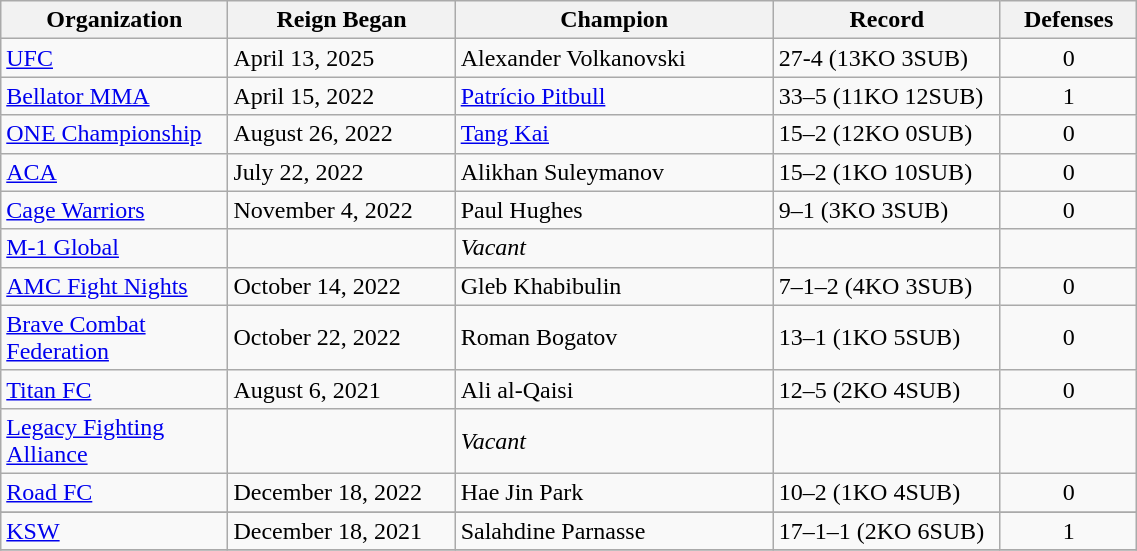<table class="wikitable" style="width:60%;">
<tr>
<th style="width:20%;">Organization</th>
<th style="width:20%;">Reign Began</th>
<th style="width:28%;">Champion</th>
<th style="width:20%;">Record</th>
<th style="width:12%;">Defenses</th>
</tr>
<tr>
<td><a href='#'>UFC</a></td>
<td>April 13, 2025</td>
<td>Alexander Volkanovski</td>
<td>27-4 (13KO 3SUB)</td>
<td align=center>0</td>
</tr>
<tr>
<td><a href='#'>Bellator MMA</a></td>
<td>April 15, 2022</td>
<td> <a href='#'>Patrício Pitbull</a></td>
<td>33–5 (11KO 12SUB)</td>
<td align=center>1</td>
</tr>
<tr>
<td><a href='#'>ONE Championship</a></td>
<td>August 26, 2022</td>
<td> <a href='#'>Tang Kai</a></td>
<td>15–2 (12KO 0SUB)</td>
<td align=center>0</td>
</tr>
<tr>
<td><a href='#'>ACA</a></td>
<td>July 22, 2022</td>
<td> Alikhan Suleymanov</td>
<td>15–2 (1KO 10SUB)</td>
<td align=center>0</td>
</tr>
<tr>
<td><a href='#'>Cage Warriors</a></td>
<td>November 4, 2022</td>
<td> Paul Hughes</td>
<td>9–1 (3KO 3SUB)</td>
<td align=center>0</td>
</tr>
<tr>
<td><a href='#'>M-1 Global</a></td>
<td></td>
<td> <em>Vacant</em></td>
<td></td>
<td align=center></td>
</tr>
<tr>
<td><a href='#'>AMC Fight Nights</a></td>
<td>October 14, 2022</td>
<td> Gleb Khabibulin</td>
<td>7–1–2 (4KO 3SUB)</td>
<td align=center>0</td>
</tr>
<tr>
<td><a href='#'>Brave Combat Federation</a></td>
<td>October 22, 2022</td>
<td> Roman Bogatov</td>
<td>13–1 (1KO 5SUB)</td>
<td align=center>0</td>
</tr>
<tr>
<td><a href='#'>Titan FC</a></td>
<td>August 6, 2021</td>
<td> Ali al-Qaisi</td>
<td>12–5 (2KO 4SUB)</td>
<td align=center>0</td>
</tr>
<tr>
<td><a href='#'>Legacy Fighting Alliance</a></td>
<td></td>
<td> <em>Vacant</em></td>
<td></td>
<td align=center></td>
</tr>
<tr>
<td><a href='#'>Road FC</a></td>
<td>December 18, 2022</td>
<td> Hae Jin Park</td>
<td>10–2 (1KO 4SUB)</td>
<td align=center>0</td>
</tr>
<tr>
</tr>
<tr>
<td><a href='#'>KSW</a></td>
<td>December 18, 2021</td>
<td> Salahdine Parnasse</td>
<td>17–1–1 (2KO 6SUB)</td>
<td align=center>1</td>
</tr>
<tr>
</tr>
</table>
